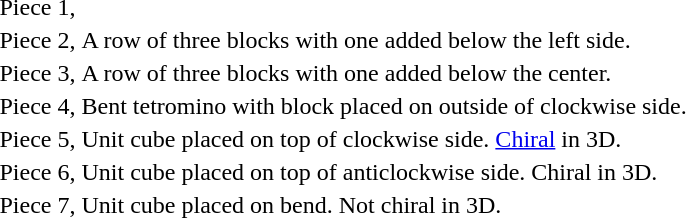<table>
<tr>
<td></td>
<td align="center">Piece 1, </td>
</tr>
<tr>
<td></td>
<td align="center">Piece 2, </td>
<td>A row of three blocks with one added below the left side.</td>
</tr>
<tr>
<td></td>
<td align="center">Piece 3, </td>
<td>A row of three blocks with one added below the center.</td>
</tr>
<tr>
<td></td>
<td align="center">Piece 4, </td>
<td>Bent tetromino with block placed on outside of clockwise side.</td>
</tr>
<tr>
<td></td>
<td align="center">Piece 5, </td>
<td>Unit cube placed on top of clockwise side. <a href='#'>Chiral</a> in 3D. </td>
</tr>
<tr>
<td></td>
<td align="center">Piece 6, </td>
<td>Unit cube placed on top of anticlockwise side. Chiral in 3D. </td>
</tr>
<tr>
<td></td>
<td align="center">Piece 7, </td>
<td>Unit cube placed on bend. Not chiral in 3D.</td>
</tr>
</table>
